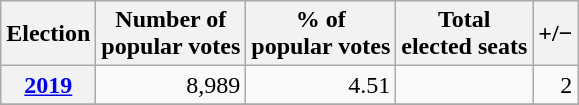<table class="wikitable" style="text-align: right;">
<tr align=center>
<th>Election</th>
<th>Number of<br>popular votes</th>
<th>% of<br>popular votes</th>
<th>Total<br>elected seats</th>
<th>+/−</th>
</tr>
<tr>
<th><a href='#'>2019</a></th>
<td>8,989</td>
<td>4.51</td>
<td></td>
<td>2</td>
</tr>
<tr>
</tr>
</table>
